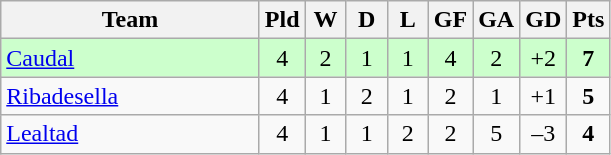<table class="wikitable" style="text-align: center;">
<tr>
<th width=165>Team</th>
<th width=20>Pld</th>
<th width=20>W</th>
<th width=20>D</th>
<th width=20>L</th>
<th width=20>GF</th>
<th width=20>GA</th>
<th width=20>GD</th>
<th width=20>Pts</th>
</tr>
<tr bgcolor=#ccffcc>
<td align=left><a href='#'>Caudal</a></td>
<td>4</td>
<td>2</td>
<td>1</td>
<td>1</td>
<td>4</td>
<td>2</td>
<td>+2</td>
<td><strong>7</strong></td>
</tr>
<tr>
<td align=left><a href='#'>Ribadesella</a></td>
<td>4</td>
<td>1</td>
<td>2</td>
<td>1</td>
<td>2</td>
<td>1</td>
<td>+1</td>
<td><strong>5</strong></td>
</tr>
<tr>
<td align=left><a href='#'>Lealtad</a></td>
<td>4</td>
<td>1</td>
<td>1</td>
<td>2</td>
<td>2</td>
<td>5</td>
<td>–3</td>
<td><strong>4</strong></td>
</tr>
</table>
